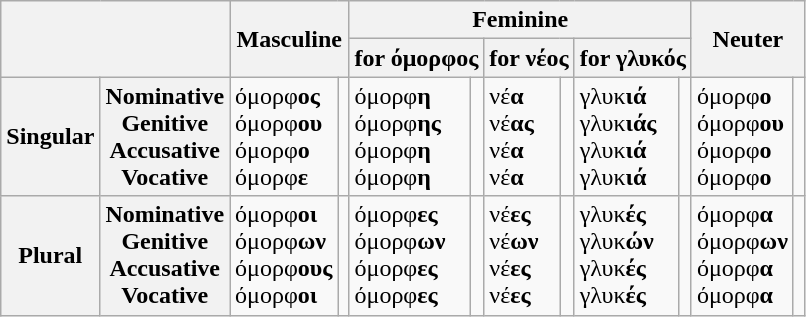<table class="wikitable">
<tr>
<th colspan="2" rowspan="2"> </th>
<th colspan="2" rowspan="2">Masculine</th>
<th colspan="6">Feminine</th>
<th colspan="2" rowspan="2">Neuter</th>
</tr>
<tr>
<th colspan="2">for όμορφος</th>
<th colspan="2">for νέος</th>
<th colspan="2">for γλυκός</th>
</tr>
<tr>
<th>Singular</th>
<th>Nominative<br>Genitive<br>Accusative<br>Vocative</th>
<td>όμορφ<strong>ος</strong><br>όμορφ<strong>ου</strong><br>όμορφ<strong>ο</strong><br>όμορφ<strong>ε</strong></td>
<td><br><br><br></td>
<td>όμορφ<strong>η</strong><br>όμορφ<strong>ης</strong><br>όμορφ<strong>η</strong><br>όμορφ<strong>η</strong></td>
<td><br><br><br></td>
<td>νέ<strong>α</strong><br>νέ<strong>ας</strong><br>νέ<strong>α</strong><br>νέ<strong>α</strong></td>
<td><br><br><br></td>
<td>γλυκ<strong>ιά</strong><br>γλυκ<strong>ιάς</strong><br>γλυκ<strong>ιά</strong><br>γλυκ<strong>ιά</strong></td>
<td><br><br><br></td>
<td>όμορφ<strong>ο</strong><br>όμορφ<strong>ου</strong><br>όμορφ<strong>ο</strong><br>όμορφ<strong>ο</strong></td>
<td><br><br><br></td>
</tr>
<tr>
<th>Plural</th>
<th>Nominative<br>Genitive<br>Accusative<br>Vocative</th>
<td>όμορφ<strong>οι</strong><br>όμορφ<strong>ων</strong><br>όμορφ<strong>ους</strong><br>όμορφ<strong>οι</strong></td>
<td><br><br><br></td>
<td>όμορφ<strong>ες</strong><br>όμορφ<strong>ων</strong><br>όμορφ<strong>ες</strong><br>όμορφ<strong>ες</strong></td>
<td><br><br><br></td>
<td>νέ<strong>ες</strong><br>νέ<strong>ων</strong><br>νέ<strong>ες</strong><br>νέ<strong>ες</strong></td>
<td><br><br><br></td>
<td>γλυκ<strong>ές</strong><br>γλυκ<strong>ών</strong><br>γλυκ<strong>ές</strong><br>γλυκ<strong>ές</strong></td>
<td><br><br><br></td>
<td>όμορφ<strong>α</strong><br>όμορφ<strong>ων</strong><br>όμορφ<strong>α</strong><br>όμορφ<strong>α</strong></td>
<td><br><br><br></td>
</tr>
</table>
